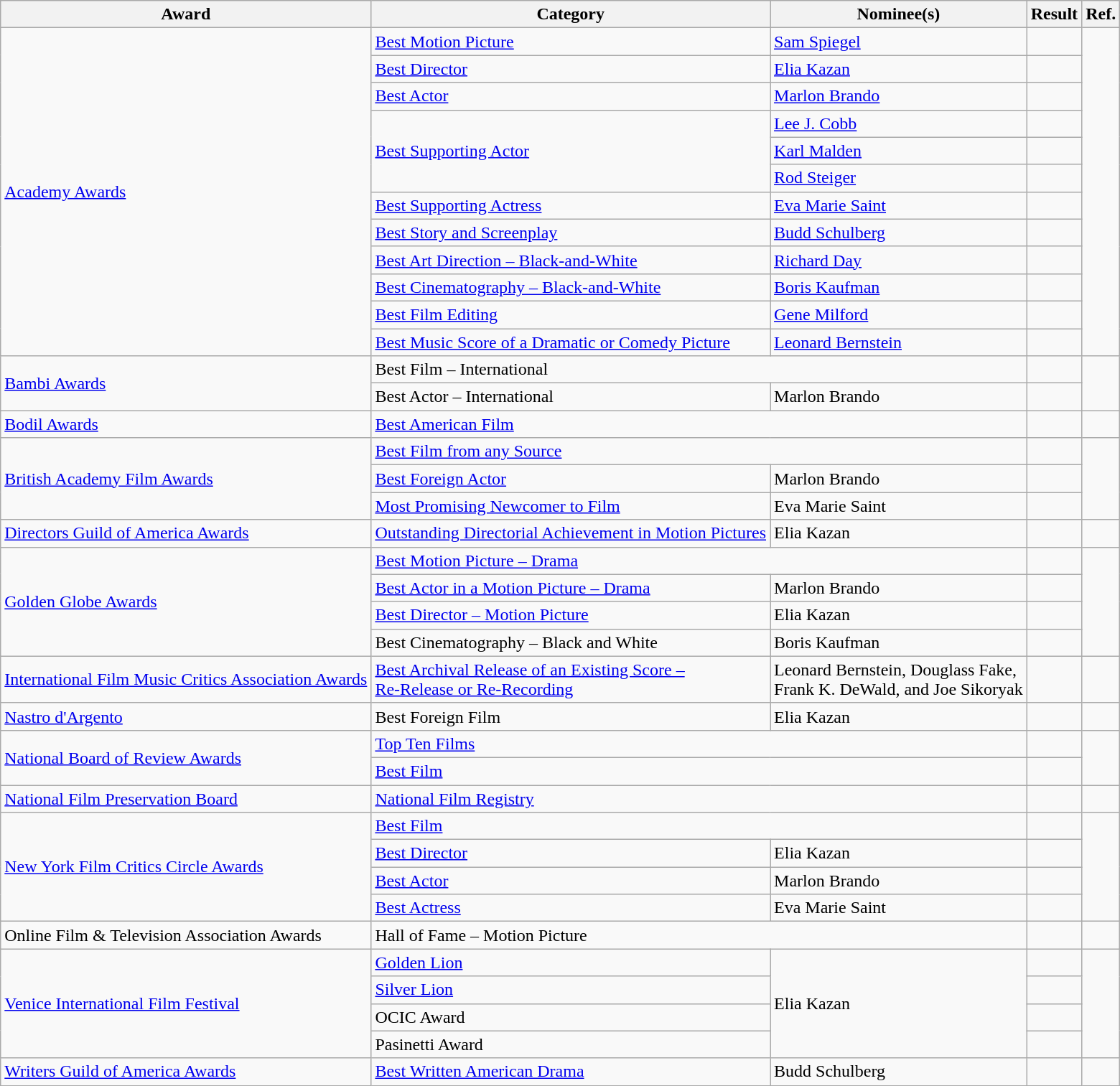<table class="wikitable plainrowheaders">
<tr>
<th>Award</th>
<th>Category</th>
<th>Nominee(s)</th>
<th>Result</th>
<th>Ref.</th>
</tr>
<tr>
<td rowspan="12"><a href='#'>Academy Awards</a></td>
<td><a href='#'>Best Motion Picture</a></td>
<td><a href='#'>Sam Spiegel</a></td>
<td></td>
<td align="center" rowspan="12"> <br></td>
</tr>
<tr>
<td><a href='#'>Best Director</a></td>
<td><a href='#'>Elia Kazan</a></td>
<td></td>
</tr>
<tr>
<td><a href='#'>Best Actor</a></td>
<td><a href='#'>Marlon Brando</a></td>
<td></td>
</tr>
<tr>
<td rowspan="3"><a href='#'>Best Supporting Actor</a></td>
<td><a href='#'>Lee J. Cobb</a></td>
<td></td>
</tr>
<tr>
<td><a href='#'>Karl Malden</a></td>
<td></td>
</tr>
<tr>
<td><a href='#'>Rod Steiger</a></td>
<td></td>
</tr>
<tr>
<td><a href='#'>Best Supporting Actress</a></td>
<td><a href='#'>Eva Marie Saint</a></td>
<td></td>
</tr>
<tr>
<td><a href='#'>Best Story and Screenplay</a></td>
<td><a href='#'>Budd Schulberg</a></td>
<td></td>
</tr>
<tr>
<td><a href='#'>Best Art Direction – Black-and-White</a></td>
<td><a href='#'>Richard Day</a></td>
<td></td>
</tr>
<tr>
<td><a href='#'>Best Cinematography – Black-and-White</a></td>
<td><a href='#'>Boris Kaufman</a></td>
<td></td>
</tr>
<tr>
<td><a href='#'>Best Film Editing</a></td>
<td><a href='#'>Gene Milford</a></td>
<td></td>
</tr>
<tr>
<td><a href='#'>Best Music Score of a Dramatic or Comedy Picture</a></td>
<td><a href='#'>Leonard Bernstein</a></td>
<td></td>
</tr>
<tr>
<td rowspan="2"><a href='#'>Bambi Awards</a></td>
<td colspan="2">Best Film – International</td>
<td></td>
<td align="center" rowspan="2"></td>
</tr>
<tr>
<td>Best Actor – International</td>
<td>Marlon Brando</td>
<td></td>
</tr>
<tr>
<td><a href='#'>Bodil Awards</a></td>
<td colspan="2"><a href='#'>Best American Film</a></td>
<td></td>
<td align="center"></td>
</tr>
<tr>
<td rowspan="3"><a href='#'>British Academy Film Awards</a></td>
<td colspan="2"><a href='#'>Best Film from any Source</a></td>
<td></td>
<td align="center" rowspan="3"></td>
</tr>
<tr>
<td><a href='#'>Best Foreign Actor</a></td>
<td>Marlon Brando</td>
<td></td>
</tr>
<tr>
<td><a href='#'>Most Promising Newcomer to Film</a></td>
<td>Eva Marie Saint</td>
<td></td>
</tr>
<tr>
<td><a href='#'>Directors Guild of America Awards</a></td>
<td><a href='#'>Outstanding Directorial Achievement in Motion Pictures</a></td>
<td>Elia Kazan</td>
<td></td>
<td align="center"></td>
</tr>
<tr>
<td rowspan="4"><a href='#'>Golden Globe Awards</a></td>
<td colspan="2"><a href='#'>Best Motion Picture – Drama</a></td>
<td></td>
<td align="center" rowspan="4"></td>
</tr>
<tr>
<td><a href='#'>Best Actor in a Motion Picture – Drama</a></td>
<td>Marlon Brando</td>
<td></td>
</tr>
<tr>
<td><a href='#'>Best Director – Motion Picture</a></td>
<td>Elia Kazan</td>
<td></td>
</tr>
<tr>
<td>Best Cinematography – Black and White</td>
<td>Boris Kaufman</td>
<td></td>
</tr>
<tr>
<td><a href='#'>International Film Music Critics Association Awards</a></td>
<td><a href='#'>Best Archival Release of an Existing Score – <br> Re-Release or Re-Recording</a></td>
<td>Leonard Bernstein, Douglass Fake, <br> Frank K. DeWald, and Joe Sikoryak</td>
<td></td>
<td align="center"></td>
</tr>
<tr>
<td><a href='#'>Nastro d'Argento</a></td>
<td>Best Foreign Film</td>
<td>Elia Kazan</td>
<td></td>
<td align="center"></td>
</tr>
<tr>
<td rowspan="2"><a href='#'>National Board of Review Awards</a></td>
<td colspan="2"><a href='#'>Top Ten Films</a></td>
<td></td>
<td align="center" rowspan="2"></td>
</tr>
<tr>
<td colspan="2"><a href='#'>Best Film</a></td>
<td></td>
</tr>
<tr>
<td><a href='#'>National Film Preservation Board</a></td>
<td colspan="2"><a href='#'>National Film Registry</a></td>
<td></td>
<td align="center"></td>
</tr>
<tr>
<td rowspan="4"><a href='#'>New York Film Critics Circle Awards</a></td>
<td colspan="2"><a href='#'>Best Film</a></td>
<td></td>
<td align="center" rowspan="4"></td>
</tr>
<tr>
<td><a href='#'>Best Director</a></td>
<td>Elia Kazan</td>
<td></td>
</tr>
<tr>
<td><a href='#'>Best Actor</a></td>
<td>Marlon Brando</td>
<td></td>
</tr>
<tr>
<td><a href='#'>Best Actress</a></td>
<td>Eva Marie Saint</td>
<td></td>
</tr>
<tr>
<td>Online Film & Television Association Awards</td>
<td colspan="2">Hall of Fame – Motion Picture</td>
<td></td>
<td align="center"></td>
</tr>
<tr>
<td rowspan="4"><a href='#'>Venice International Film Festival</a></td>
<td><a href='#'>Golden Lion</a></td>
<td rowspan="4">Elia Kazan</td>
<td></td>
<td align="center" rowspan="4"></td>
</tr>
<tr>
<td><a href='#'>Silver Lion</a></td>
<td></td>
</tr>
<tr>
<td>OCIC Award</td>
<td></td>
</tr>
<tr>
<td>Pasinetti Award</td>
<td></td>
</tr>
<tr>
<td><a href='#'>Writers Guild of America Awards</a></td>
<td><a href='#'>Best Written American Drama</a></td>
<td>Budd Schulberg</td>
<td></td>
<td align="center"></td>
</tr>
</table>
